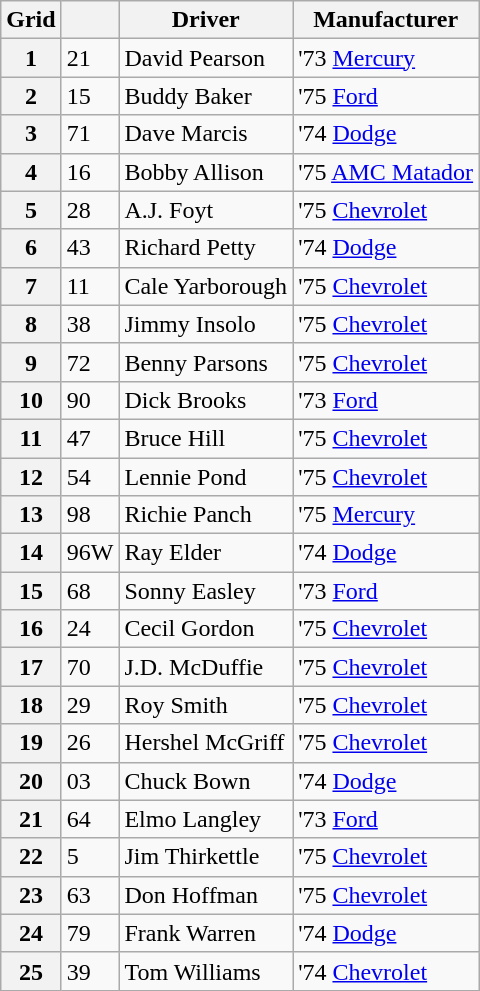<table class="wikitable">
<tr>
<th>Grid</th>
<th></th>
<th>Driver</th>
<th>Manufacturer</th>
</tr>
<tr>
<th>1</th>
<td>21</td>
<td>David Pearson</td>
<td>'73 <a href='#'>Mercury</a></td>
</tr>
<tr>
<th>2</th>
<td>15</td>
<td>Buddy Baker</td>
<td>'75 <a href='#'>Ford</a></td>
</tr>
<tr>
<th>3</th>
<td>71</td>
<td>Dave Marcis</td>
<td>'74 <a href='#'>Dodge</a></td>
</tr>
<tr>
<th>4</th>
<td>16</td>
<td>Bobby Allison</td>
<td>'75 <a href='#'>AMC Matador</a></td>
</tr>
<tr>
<th>5</th>
<td>28</td>
<td>A.J. Foyt</td>
<td>'75 <a href='#'>Chevrolet</a></td>
</tr>
<tr>
<th>6</th>
<td>43</td>
<td>Richard Petty</td>
<td>'74 <a href='#'>Dodge</a></td>
</tr>
<tr>
<th>7</th>
<td>11</td>
<td>Cale Yarborough</td>
<td>'75 <a href='#'>Chevrolet</a></td>
</tr>
<tr>
<th>8</th>
<td>38</td>
<td>Jimmy Insolo</td>
<td>'75 <a href='#'>Chevrolet</a></td>
</tr>
<tr>
<th>9</th>
<td>72</td>
<td>Benny Parsons</td>
<td>'75 <a href='#'>Chevrolet</a></td>
</tr>
<tr>
<th>10</th>
<td>90</td>
<td>Dick Brooks</td>
<td>'73 <a href='#'>Ford</a></td>
</tr>
<tr>
<th>11</th>
<td>47</td>
<td>Bruce Hill</td>
<td>'75 <a href='#'>Chevrolet</a></td>
</tr>
<tr>
<th>12</th>
<td>54</td>
<td>Lennie Pond</td>
<td>'75 <a href='#'>Chevrolet</a></td>
</tr>
<tr>
<th>13</th>
<td>98</td>
<td>Richie Panch</td>
<td>'75 <a href='#'>Mercury</a></td>
</tr>
<tr>
<th>14</th>
<td>96W</td>
<td>Ray Elder</td>
<td>'74 <a href='#'>Dodge</a></td>
</tr>
<tr>
<th>15</th>
<td>68</td>
<td>Sonny Easley</td>
<td>'73 <a href='#'>Ford</a></td>
</tr>
<tr>
<th>16</th>
<td>24</td>
<td>Cecil Gordon</td>
<td>'75 <a href='#'>Chevrolet</a></td>
</tr>
<tr>
<th>17</th>
<td>70</td>
<td>J.D. McDuffie</td>
<td>'75 <a href='#'>Chevrolet</a></td>
</tr>
<tr>
<th>18</th>
<td>29</td>
<td>Roy Smith</td>
<td>'75 <a href='#'>Chevrolet</a></td>
</tr>
<tr>
<th>19</th>
<td>26</td>
<td>Hershel McGriff</td>
<td>'75 <a href='#'>Chevrolet</a></td>
</tr>
<tr>
<th>20</th>
<td>03</td>
<td>Chuck Bown</td>
<td>'74 <a href='#'>Dodge</a></td>
</tr>
<tr>
<th>21</th>
<td>64</td>
<td>Elmo Langley</td>
<td>'73 <a href='#'>Ford</a></td>
</tr>
<tr>
<th>22</th>
<td>5</td>
<td>Jim Thirkettle</td>
<td>'75 <a href='#'>Chevrolet</a></td>
</tr>
<tr>
<th>23</th>
<td>63</td>
<td>Don Hoffman</td>
<td>'75 <a href='#'>Chevrolet</a></td>
</tr>
<tr>
<th>24</th>
<td>79</td>
<td>Frank Warren</td>
<td>'74 <a href='#'>Dodge</a></td>
</tr>
<tr>
<th>25</th>
<td>39</td>
<td>Tom Williams</td>
<td>'74 <a href='#'>Chevrolet</a></td>
</tr>
</table>
